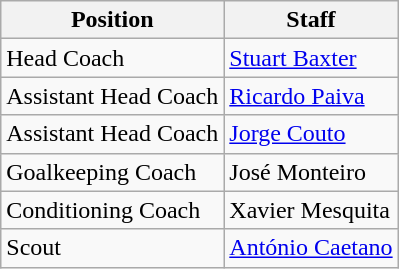<table class="wikitable">
<tr>
<th>Position</th>
<th>Staff</th>
</tr>
<tr>
<td>Head Coach</td>
<td> <a href='#'>Stuart Baxter</a></td>
</tr>
<tr>
<td>Assistant Head Coach</td>
<td> <a href='#'>Ricardo Paiva</a></td>
</tr>
<tr>
<td>Assistant Head Coach</td>
<td> <a href='#'>Jorge Couto</a></td>
</tr>
<tr>
<td>Goalkeeping Coach</td>
<td> José Monteiro</td>
</tr>
<tr>
<td>Conditioning Coach</td>
<td> Xavier Mesquita</td>
</tr>
<tr>
<td>Scout</td>
<td> <a href='#'>António Caetano</a></td>
</tr>
</table>
